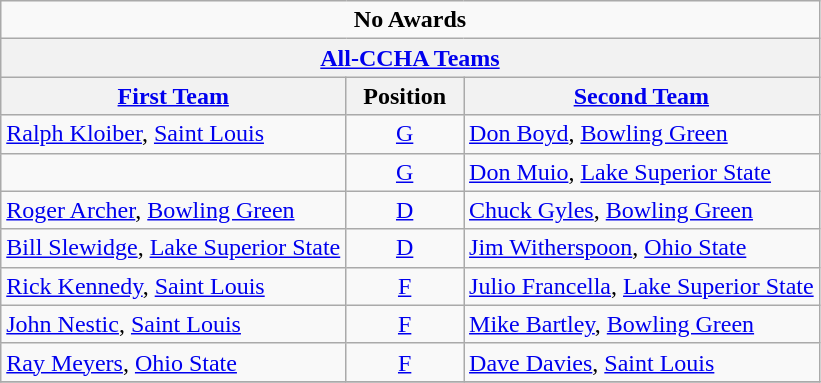<table class="wikitable">
<tr>
<td colspan=3 align=center><strong>No Awards</strong></td>
</tr>
<tr>
<th colspan=3><a href='#'>All-CCHA Teams</a></th>
</tr>
<tr>
<th><a href='#'>First Team</a></th>
<th>  Position  </th>
<th><a href='#'>Second Team</a></th>
</tr>
<tr>
<td><a href='#'>Ralph Kloiber</a>, <a href='#'>Saint Louis</a></td>
<td align=center><a href='#'>G</a></td>
<td><a href='#'>Don Boyd</a>, <a href='#'>Bowling Green</a></td>
</tr>
<tr>
<td></td>
<td align=center><a href='#'>G</a></td>
<td><a href='#'>Don Muio</a>, <a href='#'>Lake Superior State</a></td>
</tr>
<tr>
<td><a href='#'>Roger Archer</a>, <a href='#'>Bowling Green</a></td>
<td align=center><a href='#'>D</a></td>
<td><a href='#'>Chuck Gyles</a>, <a href='#'>Bowling Green</a></td>
</tr>
<tr>
<td><a href='#'>Bill Slewidge</a>, <a href='#'>Lake Superior State</a></td>
<td align=center><a href='#'>D</a></td>
<td><a href='#'>Jim Witherspoon</a>, <a href='#'>Ohio State</a></td>
</tr>
<tr>
<td><a href='#'>Rick Kennedy</a>, <a href='#'>Saint Louis</a></td>
<td align=center><a href='#'>F</a></td>
<td><a href='#'>Julio Francella</a>, <a href='#'>Lake Superior State</a></td>
</tr>
<tr>
<td><a href='#'>John Nestic</a>, <a href='#'>Saint Louis</a></td>
<td align=center><a href='#'>F</a></td>
<td><a href='#'>Mike Bartley</a>, <a href='#'>Bowling Green</a></td>
</tr>
<tr>
<td><a href='#'>Ray Meyers</a>, <a href='#'>Ohio State</a></td>
<td align=center><a href='#'>F</a></td>
<td><a href='#'>Dave Davies</a>, <a href='#'>Saint Louis</a></td>
</tr>
<tr>
</tr>
</table>
